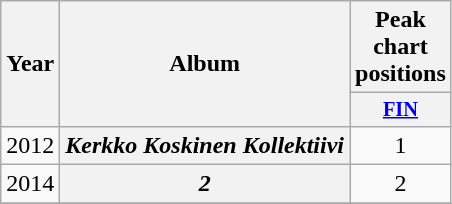<table class="wikitable plainrowheaders" style="text-align:center;">
<tr>
<th scope="col" rowspan="2">Year</th>
<th scope="col" rowspan="2">Album</th>
<th scope="col" colspan="1">Peak chart positions</th>
</tr>
<tr>
<th scope="col" style="width:3em;font-size:85%;"><a href='#'>FIN</a><br></th>
</tr>
<tr>
<td>2012</td>
<th scope="row"><em>Kerkko Koskinen Kollektiivi</em></th>
<td>1</td>
</tr>
<tr>
<td>2014</td>
<th scope="row"><em>2</em></th>
<td>2</td>
</tr>
<tr>
</tr>
</table>
